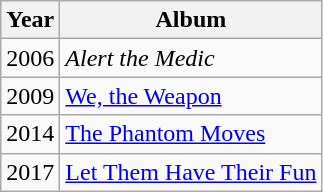<table class="wikitable">
<tr>
<th>Year</th>
<th>Album</th>
</tr>
<tr>
<td>2006</td>
<td><em>Alert the Medic</em></td>
</tr>
<tr>
<td>2009</td>
<td><a href='#'>We, the Weapon</a></td>
</tr>
<tr>
<td>2014</td>
<td><a href='#'>The Phantom Moves</a></td>
</tr>
<tr>
<td>2017</td>
<td><a href='#'>Let Them Have Their Fun</a></td>
</tr>
</table>
